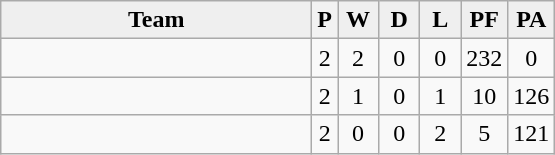<table class="wikitable">
<tr>
<th style="background:#efefef; width:200px;">Team</th>
<th>P</th>
<th style="background:#efefef; width:20px;">W</th>
<th style="background:#efefef; width:20px;">D</th>
<th style="background:#efefef; width:20px;">L</th>
<th style="background:#efefef; width:20px;">PF</th>
<th style="background:#efefef; width:20px;">PA</th>
</tr>
<tr align="center">
<td align="left"></td>
<td>2</td>
<td>2</td>
<td>0</td>
<td>0</td>
<td>232</td>
<td>0</td>
</tr>
<tr align="center">
<td align="left"></td>
<td>2</td>
<td>1</td>
<td>0</td>
<td>1</td>
<td>10</td>
<td>126</td>
</tr>
<tr align="center">
<td align="left"></td>
<td>2</td>
<td>0</td>
<td>0</td>
<td>2</td>
<td>5</td>
<td>121</td>
</tr>
</table>
